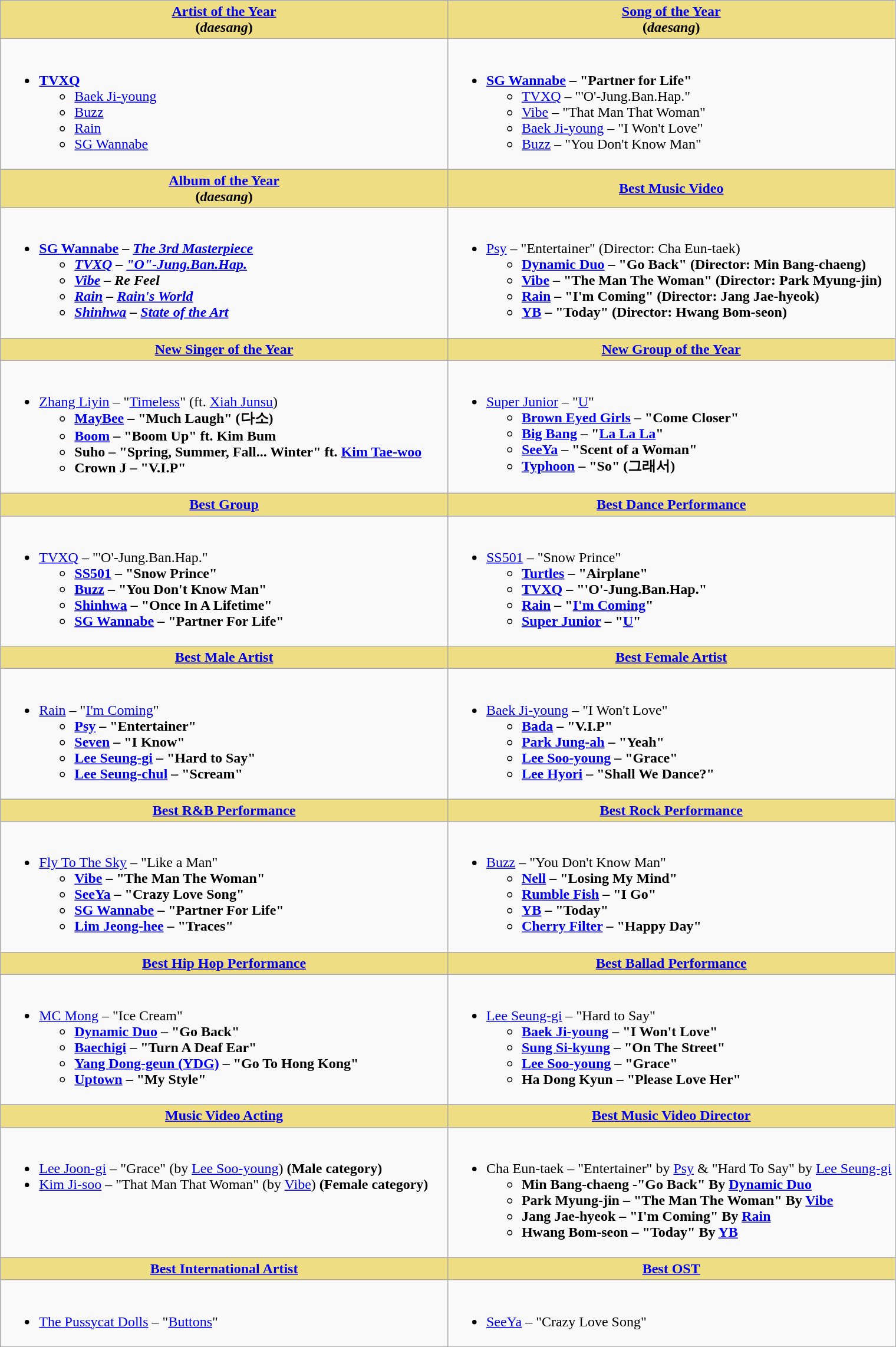<table class="wikitable">
<tr>
<th style="background:#EEDD82; width:50%"><a href='#'>Artist of the Year</a><br>(<em>daesang</em>)</th>
<th style="background:#EEDD82; width:50%"><a href='#'>Song of the Year</a><br>(<em>daesang</em>)</th>
</tr>
<tr>
<td style="vertical-align:top"><br><ul><li><strong><a href='#'>TVXQ</a></strong><ul><li><a href='#'>Baek Ji-young</a></li><li><a href='#'>Buzz</a></li><li><a href='#'>Rain</a></li><li><a href='#'>SG Wannabe</a></li></ul></li></ul></td>
<td style="vertical-align:top"><br><ul><li><strong><a href='#'>SG Wannabe</a> – "Partner for Life"</strong><ul><li><a href='#'>TVXQ</a> – "'O'-Jung.Ban.Hap."</li><li><a href='#'>Vibe</a> – "That Man That Woman"</li><li><a href='#'>Baek Ji-young</a> – "I Won't Love"</li><li><a href='#'>Buzz</a> – "You Don't Know Man"</li></ul></li></ul></td>
</tr>
<tr>
<th style="background:#EEDD82; width:50%"><a href='#'>Album of the Year</a><br>(<em>daesang</em>)</th>
<th style="background:#EEDD82; width:50%"><a href='#'>Best Music Video</a></th>
</tr>
<tr>
<td style="vertical-align:top"><br><ul><li><strong><a href='#'>SG Wannabe</a> – <em><a href='#'>The 3rd Masterpiece</a><strong><em><ul><li><a href='#'>TVXQ</a> – </em><a href='#'>"O"-Jung.Ban.Hap.</a><em></li><li><a href='#'>Vibe</a> – </em>Re Feel<em></li><li><a href='#'>Rain</a> – </em><a href='#'>Rain's World</a><em></li><li><a href='#'>Shinhwa</a> – </em><a href='#'>State of the Art</a><em></li></ul></li></ul></td>
<td style="vertical-align:top"><br><ul><li></strong><a href='#'>Psy</a> – "Entertainer" (Director: Cha Eun-taek)<strong><ul><li><a href='#'>Dynamic Duo</a> – "Go Back" (Director: Min Bang-chaeng)</li><li><a href='#'>Vibe</a> – "The Man The Woman" (Director: Park Myung-jin)</li><li><a href='#'>Rain</a> – "I'm Coming" (Director: Jang Jae-hyeok)</li><li><a href='#'>YB</a> – "Today" (Director: Hwang Bom-seon)</li></ul></li></ul></td>
</tr>
<tr>
<th style="background:#EEDD82; width:50%"><a href='#'>New Singer of the Year</a></th>
<th style="background:#EEDD82; width:50%"><a href='#'>New Group of the Year</a></th>
</tr>
<tr>
<td style="vertical-align:top"><br><ul><li></strong><a href='#'>Zhang Liyin</a> – "<a href='#'>Timeless</a>" (ft. <a href='#'>Xiah Junsu</a>)<strong><ul><li><a href='#'>MayBee</a> – "Much Laugh" (다소)</li><li><a href='#'>Boom</a> – "Boom Up" ft. Kim Bum</li><li>Suho – "Spring, Summer, Fall... Winter" ft. <a href='#'>Kim Tae-woo</a></li><li>Crown J – "V.I.P"</li></ul></li></ul></td>
<td style="vertical-align:top"><br><ul><li></strong><a href='#'>Super Junior</a> – "<a href='#'>U</a>"<strong><ul><li><a href='#'>Brown Eyed Girls</a> – "Come Closer"</li><li><a href='#'>Big Bang</a> – "<a href='#'>La La La</a>"</li><li><a href='#'>SeeYa</a> – "Scent of a Woman"</li><li><a href='#'>Typhoon</a> – "So" (그래서)</li></ul></li></ul></td>
</tr>
<tr>
<th style="background:#EEDD82; width:50%"><a href='#'>Best Group</a></th>
<th style="background:#EEDD82; width:50%"><a href='#'>Best Dance Performance</a></th>
</tr>
<tr>
<td style="vertical-align:top"><br><ul><li></strong><a href='#'>TVXQ</a> – "'O'-Jung.Ban.Hap."<strong><ul><li><a href='#'>SS501</a> – "Snow Prince"</li><li><a href='#'>Buzz</a> – "You Don't Know Man"</li><li><a href='#'>Shinhwa</a> – "Once In A Lifetime"</li><li><a href='#'>SG Wannabe</a> – "Partner For Life"</li></ul></li></ul></td>
<td style="vertical-align:top"><br><ul><li></strong><a href='#'>SS501</a> – "Snow Prince"<strong><ul><li><a href='#'>Turtles</a> – "Airplane"</li><li><a href='#'>TVXQ</a> – "'O'-Jung.Ban.Hap."</li><li><a href='#'>Rain</a> – "<a href='#'>I'm Coming</a>"</li><li><a href='#'>Super Junior</a> – "<a href='#'>U</a>"</li></ul></li></ul></td>
</tr>
<tr>
<th style="background:#EEDD82; width:50%"><a href='#'>Best Male Artist</a></th>
<th style="background:#EEDD82; width:50%"><a href='#'>Best Female Artist</a></th>
</tr>
<tr>
<td style="vertical-align:top"><br><ul><li></strong><a href='#'>Rain</a> – "<a href='#'>I'm Coming</a>"<strong><ul><li><a href='#'>Psy</a> – "Entertainer"</li><li><a href='#'>Seven</a> – "I Know"</li><li><a href='#'>Lee Seung-gi</a> – "Hard to Say"</li><li><a href='#'>Lee Seung-chul</a> – "Scream"</li></ul></li></ul></td>
<td style="vertical-align:top"><br><ul><li></strong><a href='#'>Baek Ji-young</a> – "I Won't Love"<strong><ul><li><a href='#'>Bada</a> – "V.I.P"</li><li><a href='#'>Park Jung-ah</a> – "Yeah"</li><li><a href='#'>Lee Soo-young</a> – "Grace"</li><li><a href='#'>Lee Hyori</a> – "Shall We Dance?"</li></ul></li></ul></td>
</tr>
<tr>
<th style="background:#EEDD82; width:50%"><a href='#'>Best R&B Performance</a></th>
<th style="background:#EEDD82; width:50%"><a href='#'>Best Rock Performance</a></th>
</tr>
<tr>
<td style="vertical-align:top"><br><ul><li></strong><a href='#'>Fly To The Sky</a> – "Like a Man"<strong><ul><li><a href='#'>Vibe</a> – "The Man The Woman"</li><li><a href='#'>SeeYa</a> – "Crazy Love Song"</li><li><a href='#'>SG Wannabe</a> – "Partner For Life"</li><li><a href='#'>Lim Jeong-hee</a> – "Traces"</li></ul></li></ul></td>
<td style="vertical-align:top"><br><ul><li></strong><a href='#'>Buzz</a> – "You Don't Know Man"<strong><ul><li><a href='#'>Nell</a> – "Losing My Mind"</li><li><a href='#'>Rumble Fish</a> – "I Go"</li><li><a href='#'>YB</a> – "Today"</li><li><a href='#'>Cherry Filter</a> – "Happy Day"</li></ul></li></ul></td>
</tr>
<tr>
<th style="background:#EEDD82; width:50%"><a href='#'>Best Hip Hop Performance</a></th>
<th style="background:#EEDD82; width:50%"><a href='#'>Best Ballad Performance</a></th>
</tr>
<tr>
<td style="vertical-align:top"><br><ul><li></strong><a href='#'>MC Mong</a> – "Ice Cream"<strong><ul><li><a href='#'>Dynamic Duo</a> – "Go Back"</li><li><a href='#'>Baechigi</a> – "Turn A Deaf Ear"</li><li><a href='#'>Yang Dong-geun (YDG)</a> – "Go To Hong Kong"</li><li><a href='#'>Uptown</a> – "My Style"</li></ul></li></ul></td>
<td style="vertical-align:top"><br><ul><li></strong><a href='#'>Lee Seung-gi</a> – "Hard to Say"<strong><ul><li><a href='#'>Baek Ji-young</a> – "I Won't Love"</li><li><a href='#'>Sung Si-kyung</a> – "On The Street"</li><li><a href='#'>Lee Soo-young</a> – "Grace"</li><li>Ha Dong Kyun – "Please Love Her"</li></ul></li></ul></td>
</tr>
<tr>
<th style="background:#EEDD82; width:50%"><a href='#'>Music Video Acting</a></th>
<th style="background:#EEDD82; width:50%"><a href='#'>Best Music Video Director</a></th>
</tr>
<tr>
<td style="vertical-align:top"><br><ul><li></strong><a href='#'>Lee Joon-gi</a> – "Grace" (by <a href='#'>Lee Soo-young</a>)<strong> (Male category)</li><li></strong><a href='#'>Kim Ji-soo</a> – "That Man That Woman" (by <a href='#'>Vibe</a>)<strong> (Female category)</li></ul></td>
<td style="vertical-align:top"><br><ul><li></strong>Cha Eun-taek – "Entertainer" by <a href='#'>Psy</a> & "Hard To Say" by <a href='#'>Lee Seung-gi</a><strong><ul><li>Min Bang-chaeng -"Go Back" By <a href='#'>Dynamic Duo</a></li><li>Park Myung-jin – "The Man The Woman" By <a href='#'>Vibe</a></li><li>Jang Jae-hyeok – "I'm Coming" By <a href='#'>Rain</a></li><li>Hwang Bom-seon – "Today" By <a href='#'>YB</a></li></ul></li></ul></td>
</tr>
<tr>
<th style="background:#EEDD82; width:50%"><a href='#'>Best International Artist</a></th>
<th style="background:#EEDD82; width:50%"><a href='#'>Best OST</a></th>
</tr>
<tr>
<td style="vertical-align:top"><br><ul><li></strong><a href='#'>The Pussycat Dolls</a> – "<a href='#'>Buttons</a>"<strong></li></ul></td>
<td style="vertical-align:top"><br><ul><li></strong><a href='#'>SeeYa</a> – "Crazy Love Song"<strong></li></ul></td>
</tr>
</table>
